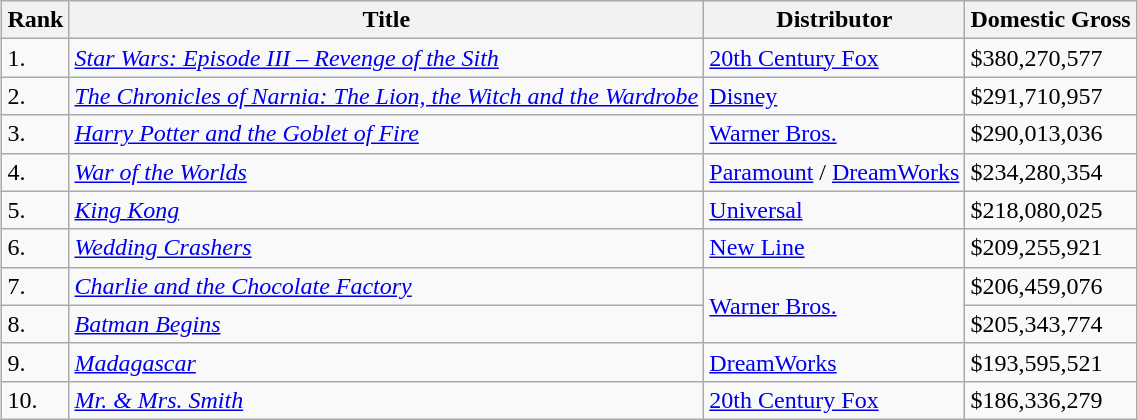<table class="wikitable sortable" style="margin:auto; margin:auto;">
<tr>
<th>Rank</th>
<th>Title</th>
<th>Distributor</th>
<th>Domestic Gross</th>
</tr>
<tr>
<td>1.</td>
<td><em><a href='#'>Star Wars: Episode III – Revenge of the Sith</a></em></td>
<td><a href='#'>20th Century Fox</a></td>
<td>$380,270,577</td>
</tr>
<tr>
<td>2.</td>
<td><em><a href='#'>The Chronicles of Narnia: The Lion, the Witch and the Wardrobe</a></em></td>
<td><a href='#'>Disney</a></td>
<td>$291,710,957</td>
</tr>
<tr>
<td>3.</td>
<td><em><a href='#'>Harry Potter and the Goblet of Fire</a></em></td>
<td><a href='#'>Warner Bros.</a></td>
<td>$290,013,036</td>
</tr>
<tr>
<td>4.</td>
<td><em><a href='#'>War of the Worlds</a></em></td>
<td><a href='#'>Paramount</a> / <a href='#'>DreamWorks</a></td>
<td>$234,280,354</td>
</tr>
<tr>
<td>5.</td>
<td><em><a href='#'>King Kong</a></em></td>
<td><a href='#'>Universal</a></td>
<td>$218,080,025</td>
</tr>
<tr>
<td>6.</td>
<td><em><a href='#'>Wedding Crashers</a></em></td>
<td><a href='#'>New Line</a></td>
<td>$209,255,921</td>
</tr>
<tr>
<td>7.</td>
<td><em><a href='#'>Charlie and the Chocolate Factory</a></em></td>
<td rowspan=2><a href='#'>Warner Bros.</a></td>
<td>$206,459,076</td>
</tr>
<tr>
<td>8.</td>
<td><em><a href='#'>Batman Begins</a></em></td>
<td>$205,343,774</td>
</tr>
<tr>
<td>9.</td>
<td><em><a href='#'>Madagascar</a></em></td>
<td><a href='#'>DreamWorks</a></td>
<td>$193,595,521</td>
</tr>
<tr>
<td>10.</td>
<td><em><a href='#'>Mr. & Mrs. Smith</a></em></td>
<td><a href='#'>20th Century Fox</a></td>
<td>$186,336,279</td>
</tr>
</table>
